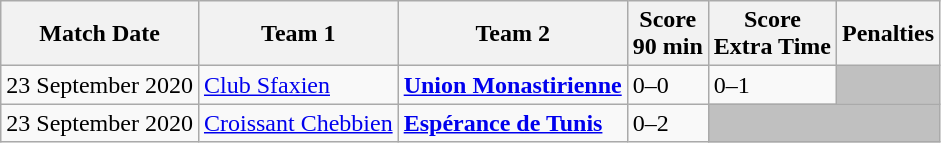<table class="wikitable alternance">
<tr>
<th>Match Date</th>
<th>Team 1</th>
<th>Team 2</th>
<th>Score<br>90 min</th>
<th>Score<br>Extra Time</th>
<th>Penalties</th>
</tr>
<tr>
<td>23 September 2020</td>
<td><a href='#'>Club Sfaxien</a></td>
<td><strong><a href='#'>Union Monastirienne</a></strong></td>
<td>0–0</td>
<td>0–1</td>
<td bgcolor=silver colspan=1></td>
</tr>
<tr>
<td>23 September 2020</td>
<td><a href='#'>Croissant Chebbien</a></td>
<td><strong><a href='#'>Espérance de Tunis</a></strong></td>
<td>0–2</td>
<td bgcolor=silver colspan=2></td>
</tr>
</table>
